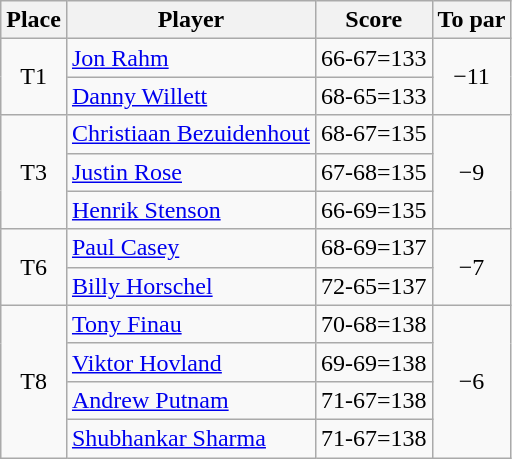<table class="wikitable">
<tr>
<th>Place</th>
<th>Player</th>
<th>Score</th>
<th>To par</th>
</tr>
<tr>
<td align=center rowspan=2>T1</td>
<td> <a href='#'>Jon Rahm</a></td>
<td>66-67=133</td>
<td align=center rowspan=2>−11</td>
</tr>
<tr>
<td> <a href='#'>Danny Willett</a></td>
<td>68-65=133</td>
</tr>
<tr>
<td align=center rowspan=3>T3</td>
<td> <a href='#'>Christiaan Bezuidenhout</a></td>
<td>68-67=135</td>
<td align=center rowspan=3>−9</td>
</tr>
<tr>
<td> <a href='#'>Justin Rose</a></td>
<td>67-68=135</td>
</tr>
<tr>
<td> <a href='#'>Henrik Stenson</a></td>
<td>66-69=135</td>
</tr>
<tr>
<td align=center rowspan=2>T6</td>
<td> <a href='#'>Paul Casey</a></td>
<td>68-69=137</td>
<td align=center rowspan=2>−7</td>
</tr>
<tr>
<td> <a href='#'>Billy Horschel</a></td>
<td>72-65=137</td>
</tr>
<tr>
<td align=center rowspan=4>T8</td>
<td> <a href='#'>Tony Finau</a></td>
<td>70-68=138</td>
<td align=center rowspan=4>−6</td>
</tr>
<tr>
<td> <a href='#'>Viktor Hovland</a></td>
<td>69-69=138</td>
</tr>
<tr>
<td> <a href='#'>Andrew Putnam</a></td>
<td>71-67=138</td>
</tr>
<tr>
<td> <a href='#'>Shubhankar Sharma</a></td>
<td>71-67=138</td>
</tr>
</table>
